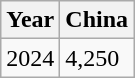<table class="wikitable">
<tr>
<th>Year</th>
<th>China</th>
</tr>
<tr>
<td>2024</td>
<td>4,250</td>
</tr>
</table>
